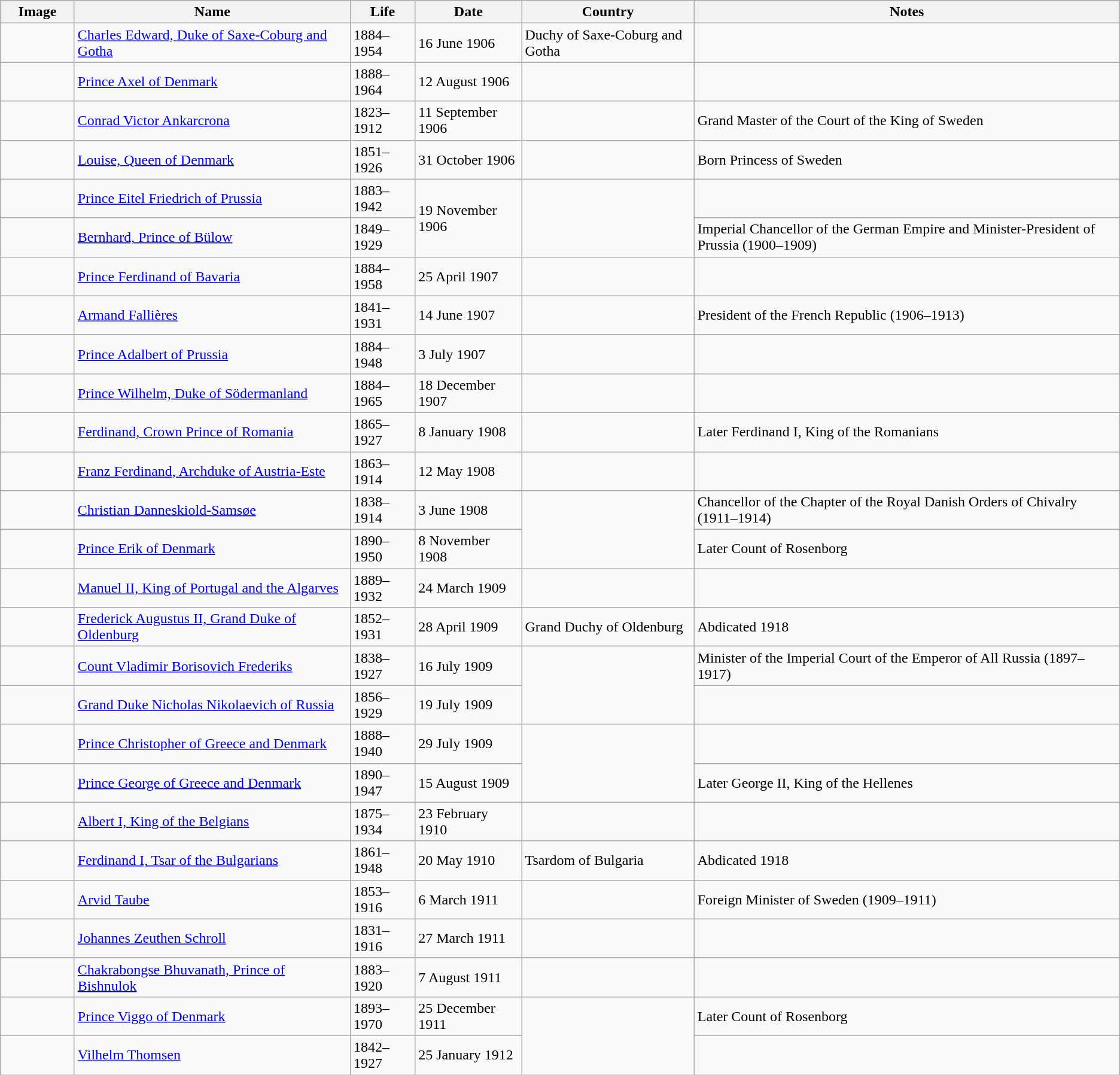<table class="wikitable">
<tr>
<th style="width: 75px;">Image</th>
<th style="width: 300px;">Name</th>
<th>Life</th>
<th>Date</th>
<th>Country</th>
<th>Notes</th>
</tr>
<tr>
<td></td>
<td><a href='#'>Charles Edward, Duke of Saxe-Coburg and Gotha</a></td>
<td>1884–1954</td>
<td>16 June 1906</td>
<td> Duchy of Saxe-Coburg and Gotha</td>
<td></td>
</tr>
<tr>
<td></td>
<td><a href='#'>Prince Axel of Denmark</a></td>
<td>1888–1964</td>
<td>12 August 1906</td>
<td></td>
<td></td>
</tr>
<tr>
<td></td>
<td><a href='#'>Conrad Victor Ankarcrona</a></td>
<td>1823–1912</td>
<td>11 September 1906</td>
<td></td>
<td>Grand Master of the Court of the King of Sweden</td>
</tr>
<tr>
<td></td>
<td><a href='#'>Louise, Queen of Denmark</a></td>
<td>1851–1926</td>
<td>31 October 1906</td>
<td><br></td>
<td>Born Princess of Sweden</td>
</tr>
<tr>
<td></td>
<td><a href='#'>Prince Eitel Friedrich of Prussia</a></td>
<td>1883–1942</td>
<td rowspan="2">19 November 1906</td>
<td rowspan="2"></td>
<td></td>
</tr>
<tr>
<td></td>
<td><a href='#'>Bernhard, Prince of Bülow</a></td>
<td>1849–1929</td>
<td>Imperial Chancellor of the German Empire and Minister-President of Prussia (1900–1909)</td>
</tr>
<tr>
<td></td>
<td><a href='#'>Prince Ferdinand of Bavaria</a></td>
<td>1884–1958</td>
<td>25 April 1907</td>
<td></td>
<td></td>
</tr>
<tr>
<td></td>
<td><a href='#'>Armand Fallières</a></td>
<td>1841–1931</td>
<td>14 June 1907</td>
<td></td>
<td>President of the French Republic (1906–1913)</td>
</tr>
<tr>
<td></td>
<td><a href='#'>Prince Adalbert of Prussia</a></td>
<td>1884–1948</td>
<td>3 July 1907</td>
<td></td>
<td></td>
</tr>
<tr>
<td></td>
<td><a href='#'>Prince Wilhelm, Duke of Södermanland</a></td>
<td>1884–1965</td>
<td>18 December 1907</td>
<td></td>
<td></td>
</tr>
<tr>
<td></td>
<td><a href='#'>Ferdinand, Crown Prince of Romania</a></td>
<td>1865–1927</td>
<td>8 January 1908</td>
<td></td>
<td>Later Ferdinand I, King of the Romanians</td>
</tr>
<tr>
<td></td>
<td><a href='#'>Franz Ferdinand, Archduke of Austria-Este</a></td>
<td>1863–1914</td>
<td>12 May 1908</td>
<td></td>
<td></td>
</tr>
<tr>
<td></td>
<td><a href='#'>Christian Danneskiold-Samsøe</a></td>
<td>1838–1914</td>
<td>3 June 1908</td>
<td rowspan="2"></td>
<td>Chancellor of the Chapter of the Royal Danish Orders of Chivalry (1911–1914)</td>
</tr>
<tr>
<td></td>
<td><a href='#'>Prince Erik of Denmark</a></td>
<td>1890–1950</td>
<td>8 November 1908</td>
<td>Later Count of Rosenborg</td>
</tr>
<tr>
<td></td>
<td><a href='#'>Manuel II, King of Portugal and the Algarves</a></td>
<td>1889–1932</td>
<td>24 March 1909</td>
<td></td>
<td></td>
</tr>
<tr>
<td></td>
<td><a href='#'>Frederick Augustus II, Grand Duke of Oldenburg</a></td>
<td>1852–1931</td>
<td>28 April 1909</td>
<td> Grand Duchy of Oldenburg</td>
<td>Abdicated 1918</td>
</tr>
<tr>
<td></td>
<td><a href='#'>Count Vladimir Borisovich Frederiks</a></td>
<td>1838–1927</td>
<td>16 July 1909</td>
<td rowspan="2"></td>
<td>Minister of the Imperial Court of the Emperor of All Russia (1897–1917)</td>
</tr>
<tr>
<td></td>
<td><a href='#'>Grand Duke Nicholas Nikolaevich of Russia</a></td>
<td>1856–1929</td>
<td>19 July 1909</td>
<td></td>
</tr>
<tr>
<td></td>
<td><a href='#'>Prince Christopher of Greece and Denmark</a></td>
<td>1888–1940</td>
<td>29 July 1909</td>
<td rowspan="2"></td>
<td></td>
</tr>
<tr>
<td></td>
<td><a href='#'>Prince George of Greece and Denmark</a></td>
<td>1890–1947</td>
<td>15 August 1909</td>
<td>Later George II, King of the Hellenes</td>
</tr>
<tr>
<td></td>
<td><a href='#'>Albert I, King of the Belgians</a></td>
<td>1875–1934</td>
<td>23 February 1910</td>
<td></td>
<td></td>
</tr>
<tr>
<td></td>
<td><a href='#'>Ferdinand I, Tsar of the Bulgarians</a></td>
<td>1861–1948</td>
<td>20 May 1910</td>
<td> Tsardom of Bulgaria</td>
<td>Abdicated 1918</td>
</tr>
<tr>
<td></td>
<td><a href='#'>Arvid Taube</a></td>
<td>1853–1916</td>
<td>6 March 1911</td>
<td></td>
<td>Foreign Minister of Sweden (1909–1911)</td>
</tr>
<tr>
<td></td>
<td><a href='#'>Johannes Zeuthen Schroll</a></td>
<td>1831–1916</td>
<td>27 March 1911</td>
<td></td>
<td></td>
</tr>
<tr>
<td></td>
<td><a href='#'>Chakrabongse Bhuvanath, Prince of Bishnulok</a></td>
<td>1883–1920</td>
<td>7 August 1911</td>
<td></td>
<td></td>
</tr>
<tr>
<td></td>
<td><a href='#'>Prince Viggo of Denmark</a></td>
<td>1893–1970</td>
<td>25 December 1911</td>
<td rowspan="2"></td>
<td>Later Count of Rosenborg</td>
</tr>
<tr>
<td></td>
<td><a href='#'>Vilhelm Thomsen</a></td>
<td>1842–1927</td>
<td>25 January 1912</td>
<td></td>
</tr>
</table>
